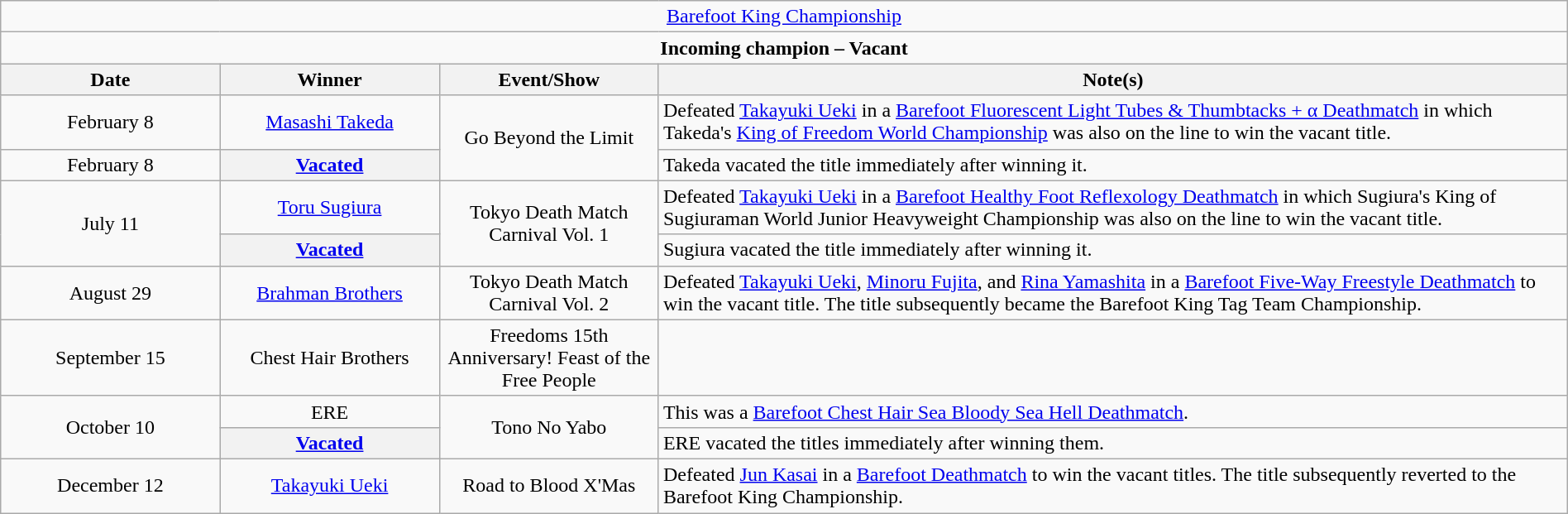<table class="wikitable" style="text-align:center; width:100%;">
<tr>
<td colspan="4" style="text-align: center;"><a href='#'>Barefoot King Championship</a></td>
</tr>
<tr>
<td colspan="4" style="text-align: center;"><strong>Incoming champion – Vacant</strong></td>
</tr>
<tr>
<th width=14%>Date</th>
<th width=14%>Winner</th>
<th width=14%>Event/Show</th>
<th width=58%>Note(s)</th>
</tr>
<tr>
<td>February 8</td>
<td><a href='#'>Masashi Takeda</a></td>
<td rowspan=2>Go Beyond the Limit</td>
<td align=left>Defeated <a href='#'>Takayuki Ueki</a> in a <a href='#'>Barefoot Fluorescent Light Tubes & Thumbtacks + α Deathmatch</a> in which Takeda's <a href='#'>King of Freedom World Championship</a> was also on the line to win the vacant title.</td>
</tr>
<tr>
<td>February 8</td>
<th><a href='#'>Vacated</a></th>
<td align=left>Takeda vacated the title immediately after winning it.</td>
</tr>
<tr>
<td rowspan=2>July 11</td>
<td><a href='#'>Toru Sugiura</a></td>
<td rowspan=2>Tokyo Death Match Carnival Vol. 1</td>
<td align=left>Defeated <a href='#'>Takayuki Ueki</a> in a <a href='#'>Barefoot Healthy Foot Reflexology Deathmatch</a> in which Sugiura's King of Sugiuraman World Junior Heavyweight Championship was also on the line to win the vacant title.</td>
</tr>
<tr>
<th><a href='#'>Vacated</a></th>
<td align=left>Sugiura vacated the title immediately after winning it.</td>
</tr>
<tr>
<td>August 29</td>
<td><a href='#'>Brahman Brothers</a><br></td>
<td>Tokyo Death Match Carnival Vol. 2</td>
<td align=left>Defeated <a href='#'>Takayuki Ueki</a>, <a href='#'>Minoru Fujita</a>, and <a href='#'>Rina Yamashita</a> in a <a href='#'>Barefoot Five-Way Freestyle Deathmatch</a> to win the vacant title. The title subsequently became the Barefoot King Tag Team Championship.</td>
</tr>
<tr>
<td>September 15</td>
<td>Chest Hair Brothers<br></td>
<td>Freedoms 15th Anniversary! Feast of the Free People</td>
<td></td>
</tr>
<tr>
<td rowspan=2>October 10</td>
<td>ERE<br></td>
<td rowspan=2>Tono No Yabo</td>
<td align=left>This was a <a href='#'>Barefoot Chest Hair Sea Bloody Sea Hell Deathmatch</a>.</td>
</tr>
<tr>
<th><a href='#'>Vacated</a></th>
<td align=left>ERE vacated the titles immediately after winning them.</td>
</tr>
<tr>
<td>December 12</td>
<td><a href='#'>Takayuki Ueki</a></td>
<td>Road to Blood X'Mas</td>
<td align=left>Defeated <a href='#'>Jun Kasai</a> in a <a href='#'>Barefoot Deathmatch</a> to win the vacant titles. The title subsequently reverted to the Barefoot King Championship.</td>
</tr>
</table>
